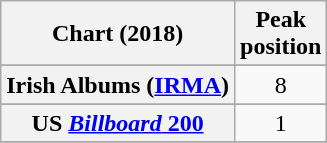<table class="wikitable sortable plainrowheaders" style="text-align:center">
<tr>
<th scope="col">Chart (2018)</th>
<th scope="col">Peak<br>position</th>
</tr>
<tr>
</tr>
<tr>
</tr>
<tr>
</tr>
<tr>
</tr>
<tr>
</tr>
<tr>
</tr>
<tr>
<th scope="row">Irish Albums (<a href='#'>IRMA</a>)</th>
<td>8</td>
</tr>
<tr>
</tr>
<tr>
</tr>
<tr>
</tr>
<tr>
</tr>
<tr>
<th scope="row">US <a href='#'><em>Billboard</em> 200</a></th>
<td>1</td>
</tr>
<tr>
</tr>
</table>
